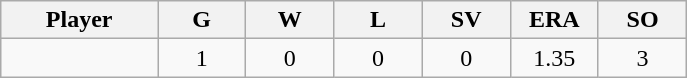<table class="wikitable sortable">
<tr>
<th bgcolor="#DDDDFF" width="16%">Player</th>
<th bgcolor="#DDDDFF" width="9%">G</th>
<th bgcolor="#DDDDFF" width="9%">W</th>
<th bgcolor="#DDDDFF" width="9%">L</th>
<th bgcolor="#DDDDFF" width="9%">SV</th>
<th bgcolor="#DDDDFF" width="9%">ERA</th>
<th bgcolor="#DDDDFF" width="9%">SO</th>
</tr>
<tr align="center">
<td></td>
<td>1</td>
<td>0</td>
<td>0</td>
<td>0</td>
<td>1.35</td>
<td>3</td>
</tr>
</table>
